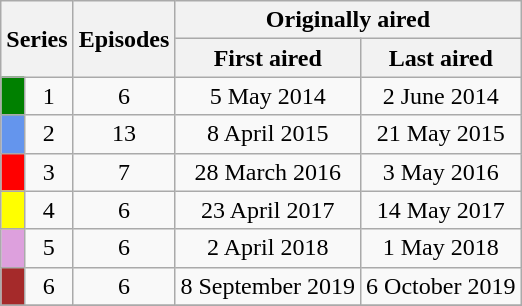<table class="wikitable" style="text-align:center;">
<tr>
<th colspan=2 rowspan=2>Series</th>
<th rowspan=2>Episodes</th>
<th colspan=2>Originally aired</th>
</tr>
<tr>
<th>First aired</th>
<th>Last aired</th>
</tr>
<tr>
<td style="background:green;"></td>
<td>1</td>
<td>6</td>
<td>5 May 2014</td>
<td>2 June 2014</td>
</tr>
<tr>
<td style="background:Cornflowerblue;"></td>
<td>2</td>
<td>13</td>
<td>8 April 2015</td>
<td>21 May 2015</td>
</tr>
<tr>
<td style="background:red;"></td>
<td>3</td>
<td>7</td>
<td>28 March 2016</td>
<td>3 May 2016</td>
</tr>
<tr>
<td style="background:yellow;"></td>
<td>4</td>
<td>6</td>
<td>23 April 2017</td>
<td>14 May 2017</td>
</tr>
<tr>
<td style="background:plum;"></td>
<td>5</td>
<td>6</td>
<td>2 April 2018</td>
<td>1 May 2018</td>
</tr>
<tr>
<td style="background:brown;"></td>
<td>6</td>
<td>6</td>
<td>8 September 2019</td>
<td>6 October 2019</td>
</tr>
<tr>
</tr>
</table>
